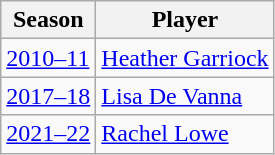<table class="wikitable">
<tr>
<th>Season</th>
<th>Player</th>
</tr>
<tr>
<td><a href='#'>2010–11</a></td>
<td><a href='#'>Heather Garriock</a></td>
</tr>
<tr>
<td><a href='#'>2017–18</a></td>
<td><a href='#'>Lisa De Vanna</a></td>
</tr>
<tr>
<td><a href='#'>2021–22</a></td>
<td><a href='#'>Rachel Lowe</a></td>
</tr>
</table>
